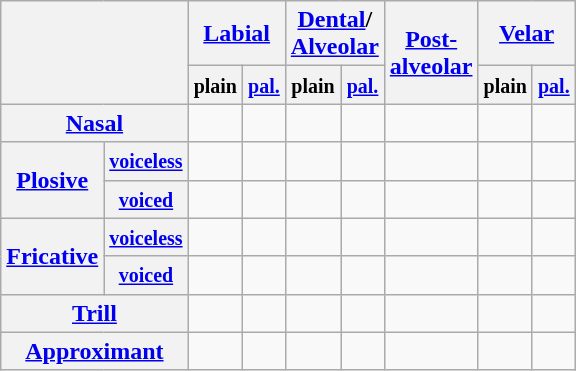<table class="wikitable" style="text-align:center">
<tr>
<th colspan="2" rowspan="2"></th>
<th colspan="2"><a href='#'>Labial</a></th>
<th colspan="2"><a href='#'>Dental</a>/<br><a href='#'>Alveolar</a></th>
<th colspan="1" rowspan="2"><a href='#'>Post-<br>alveolar</a></th>
<th colspan="2"><a href='#'>Velar</a></th>
</tr>
<tr>
<th><small>plain</small></th>
<th><small><a href='#'>pal.</a></small></th>
<th><small>plain</small></th>
<th><small><a href='#'>pal.</a></small></th>
<th><small>plain</small></th>
<th><small><a href='#'>pal.</a></small></th>
</tr>
<tr>
<th colspan="2"><a href='#'>Nasal</a></th>
<td></td>
<td></td>
<td></td>
<td></td>
<td></td>
<td></td>
<td></td>
</tr>
<tr>
<th rowspan="2"><a href='#'>Plosive</a></th>
<th><small><a href='#'>voiceless</a></small></th>
<td></td>
<td></td>
<td></td>
<td></td>
<td></td>
<td></td>
<td></td>
</tr>
<tr>
<th><small><a href='#'>voiced</a></small></th>
<td></td>
<td></td>
<td></td>
<td></td>
<td></td>
<td></td>
<td></td>
</tr>
<tr>
<th rowspan="2"><a href='#'>Fricative</a></th>
<th><a href='#'><small>voiceless</small></a></th>
<td></td>
<td></td>
<td></td>
<td></td>
<td></td>
<td></td>
<td></td>
</tr>
<tr>
<th><a href='#'><small>voiced</small></a></th>
<td></td>
<td></td>
<td></td>
<td></td>
<td></td>
<td></td>
<td></td>
</tr>
<tr>
<th colspan="2"><a href='#'>Trill</a></th>
<td></td>
<td></td>
<td></td>
<td></td>
<td></td>
<td></td>
<td></td>
</tr>
<tr>
<th colspan="2"><a href='#'>Approximant</a></th>
<td></td>
<td></td>
<td></td>
<td></td>
<td></td>
<td></td>
<td></td>
</tr>
</table>
